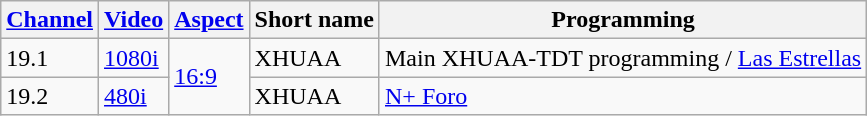<table class="wikitable">
<tr>
<th><a href='#'>Channel</a></th>
<th><a href='#'>Video</a></th>
<th><a href='#'>Aspect</a></th>
<th>Short name</th>
<th>Programming</th>
</tr>
<tr>
<td>19.1</td>
<td><a href='#'>1080i</a></td>
<td rowspan="2"><a href='#'>16:9</a></td>
<td>XHUAA</td>
<td>Main XHUAA-TDT programming / <a href='#'>Las Estrellas</a></td>
</tr>
<tr>
<td>19.2</td>
<td><a href='#'>480i</a></td>
<td>XHUAA</td>
<td><a href='#'>N+ Foro</a></td>
</tr>
</table>
